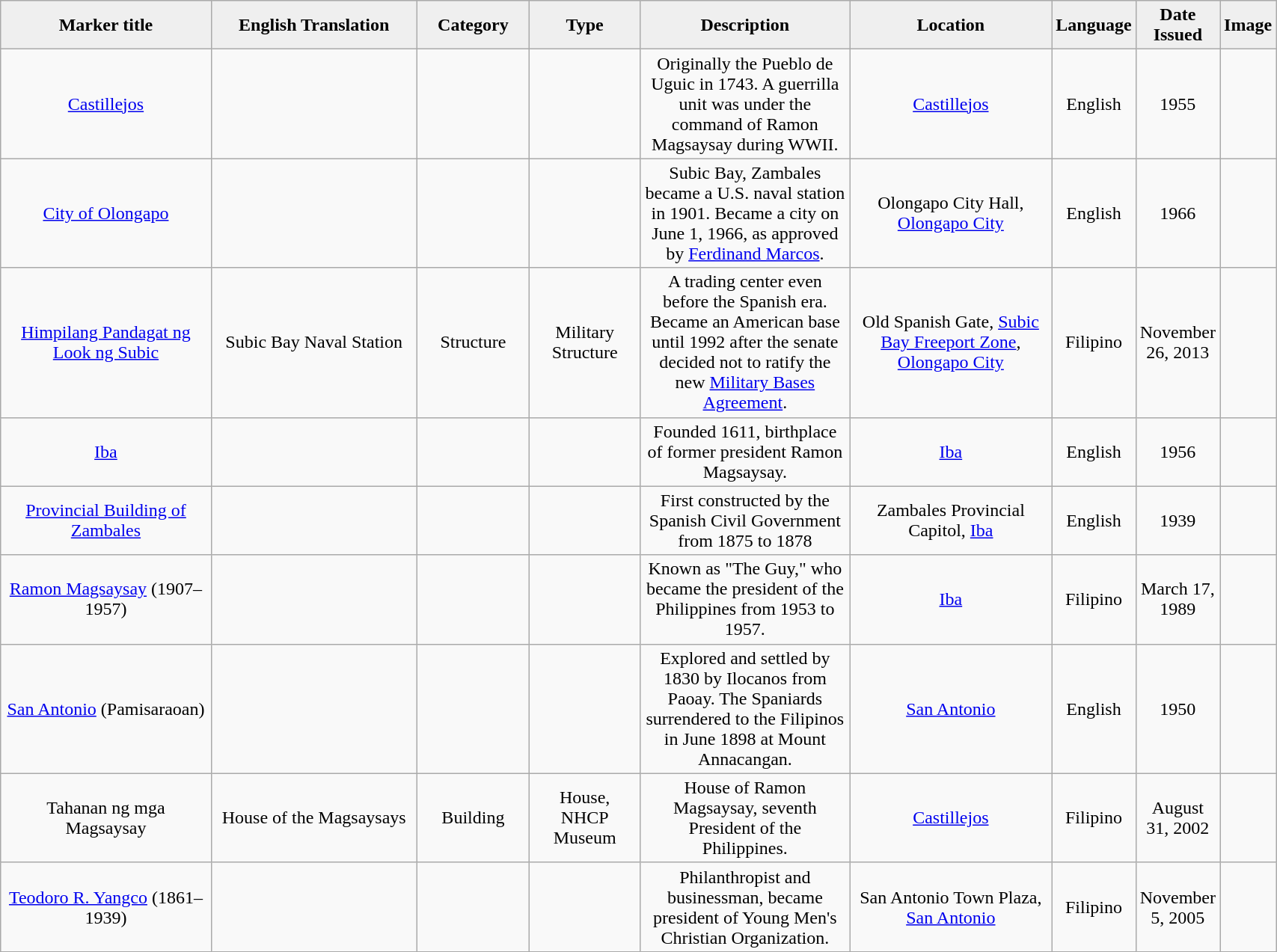<table class="wikitable" style="width:90%; text-align:center;">
<tr>
<th style="width:20%; background:#efefef;">Marker title</th>
<th style="width:20%; background:#efefef;">English Translation</th>
<th style="width:10%; background:#efefef;">Category</th>
<th style="width:10%; background:#efefef;">Type</th>
<th style="width:20%; background:#efefef;">Description</th>
<th style="width:20%; background:#efefef;">Location</th>
<th style="width:10%; background:#efefef;">Language</th>
<th style="width:10%; background:#efefef;">Date Issued</th>
<th style="width:10%; background:#efefef;">Image</th>
</tr>
<tr>
<td><a href='#'>Castillejos</a></td>
<td></td>
<td></td>
<td></td>
<td>Originally the Pueblo de Uguic in 1743. A guerrilla unit was under the command of Ramon Magsaysay during WWII.</td>
<td><a href='#'>Castillejos</a></td>
<td>English</td>
<td>1955</td>
<td></td>
</tr>
<tr>
<td><a href='#'>City of Olongapo</a></td>
<td></td>
<td></td>
<td></td>
<td>Subic Bay, Zambales became a U.S. naval station in 1901. Became a city on June 1, 1966, as approved by <a href='#'>Ferdinand Marcos</a>.</td>
<td>Olongapo City Hall, <a href='#'>Olongapo City</a></td>
<td>English</td>
<td>1966</td>
<td></td>
</tr>
<tr>
<td><a href='#'>Himpilang Pandagat ng Look ng Subic</a></td>
<td>Subic Bay Naval Station</td>
<td>Structure</td>
<td>Military Structure</td>
<td>A trading center even before the Spanish era. Became an American base until 1992 after the senate decided not to ratify the new <a href='#'>Military Bases Agreement</a>.</td>
<td>Old Spanish Gate, <a href='#'>Subic Bay Freeport Zone</a>, <a href='#'>Olongapo City</a></td>
<td>Filipino</td>
<td>November 26, 2013</td>
<td><br></td>
</tr>
<tr>
<td><a href='#'>Iba</a></td>
<td></td>
<td></td>
<td></td>
<td>Founded 1611, birthplace of former president Ramon Magsaysay.</td>
<td><a href='#'>Iba</a></td>
<td>English</td>
<td>1956</td>
<td></td>
</tr>
<tr>
<td><a href='#'>Provincial Building of Zambales</a></td>
<td></td>
<td></td>
<td></td>
<td>First constructed by the Spanish Civil Government from 1875 to 1878</td>
<td>Zambales Provincial Capitol, <a href='#'>Iba</a></td>
<td>English</td>
<td>1939</td>
<td></td>
</tr>
<tr>
<td><a href='#'>Ramon Magsaysay</a> (1907–1957)</td>
<td></td>
<td></td>
<td></td>
<td>Known as "The Guy," who became the president of the Philippines from 1953 to 1957.</td>
<td><a href='#'>Iba</a></td>
<td>Filipino</td>
<td>March 17, 1989</td>
<td><br></td>
</tr>
<tr>
<td><a href='#'>San Antonio</a> (Pamisaraoan)</td>
<td></td>
<td></td>
<td></td>
<td>Explored and settled by 1830 by Ilocanos from Paoay. The Spaniards surrendered to the Filipinos in June 1898 at Mount Annacangan.</td>
<td><a href='#'>San Antonio</a></td>
<td>English</td>
<td>1950</td>
<td></td>
</tr>
<tr>
<td>Tahanan ng mga Magsaysay</td>
<td>House of the Magsaysays</td>
<td>Building</td>
<td>House, NHCP Museum</td>
<td>House of Ramon Magsaysay, seventh President of the Philippines.</td>
<td><a href='#'>Castillejos</a></td>
<td>Filipino</td>
<td>August 31, 2002</td>
<td></td>
</tr>
<tr>
<td><a href='#'>Teodoro R. Yangco</a> (1861–1939)</td>
<td></td>
<td></td>
<td></td>
<td>Philanthropist and businessman, became president of Young Men's Christian Organization.</td>
<td>San Antonio Town Plaza, <a href='#'>San Antonio</a></td>
<td>Filipino</td>
<td>November 5, 2005</td>
<td><br></td>
</tr>
</table>
